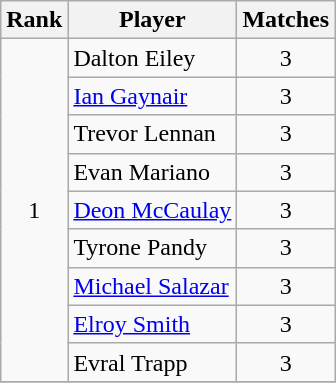<table class="wikitable" style="text-align: left;">
<tr>
<th>Rank</th>
<th>Player</th>
<th>Matches</th>
</tr>
<tr>
<td rowspan=9 align=center>1</td>
<td>Dalton Eiley</td>
<td align=center>3</td>
</tr>
<tr>
<td><a href='#'>Ian Gaynair</a></td>
<td align=center>3</td>
</tr>
<tr>
<td>Trevor Lennan</td>
<td align=center>3</td>
</tr>
<tr>
<td>Evan Mariano</td>
<td align=center>3</td>
</tr>
<tr>
<td><a href='#'>Deon McCaulay</a></td>
<td align=center>3</td>
</tr>
<tr>
<td>Tyrone Pandy</td>
<td align=center>3</td>
</tr>
<tr>
<td><a href='#'>Michael Salazar</a></td>
<td align=center>3</td>
</tr>
<tr>
<td><a href='#'>Elroy Smith</a></td>
<td align=center>3</td>
</tr>
<tr>
<td>Evral Trapp</td>
<td align=center>3</td>
</tr>
<tr>
</tr>
</table>
